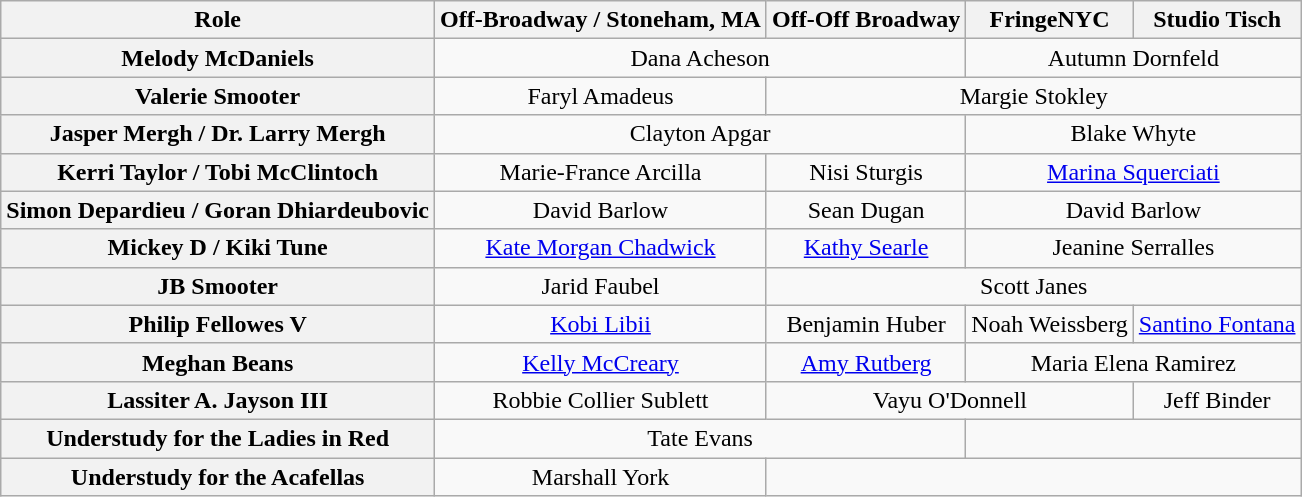<table class="wikitable" style="width:1000;">
<tr>
<th>Role</th>
<th>Off-Broadway / Stoneham, MA</th>
<th>Off-Off Broadway</th>
<th>FringeNYC</th>
<th>Studio Tisch</th>
</tr>
<tr>
<th>Melody McDaniels</th>
<td colspan="2" style="text-align: center;">Dana Acheson</td>
<td colspan="2" style="text-align: center;">Autumn Dornfeld</td>
</tr>
<tr>
<th>Valerie Smooter</th>
<td style="text-align: center;">Faryl Amadeus</td>
<td colspan="3" style="text-align: center;">Margie Stokley</td>
</tr>
<tr>
<th>Jasper Mergh / Dr. Larry Mergh</th>
<td colspan="2" style="text-align: center;">Clayton Apgar</td>
<td colspan="2" style="text-align: center;">Blake Whyte</td>
</tr>
<tr>
<th>Kerri Taylor / Tobi McClintoch</th>
<td style="text-align: center;">Marie-France Arcilla</td>
<td style="text-align: center;">Nisi Sturgis</td>
<td colspan="2" style="text-align: center;"><a href='#'>Marina Squerciati</a></td>
</tr>
<tr>
<th>Simon Depardieu / Goran Dhiardeubovic</th>
<td style="text-align: center;">David Barlow</td>
<td style="text-align: center;">Sean Dugan</td>
<td colspan="2" style="text-align: center;">David Barlow</td>
</tr>
<tr>
<th>Mickey D / Kiki Tune</th>
<td style="text-align: center;"><a href='#'>Kate Morgan Chadwick</a></td>
<td style="text-align: center;"><a href='#'>Kathy Searle</a></td>
<td colspan="2" style="text-align: center;">Jeanine Serralles</td>
</tr>
<tr>
<th>JB Smooter</th>
<td style="text-align: center;">Jarid Faubel</td>
<td colspan="3" style="text-align: center;">Scott Janes</td>
</tr>
<tr>
<th>Philip Fellowes V</th>
<td style="text-align: center;"><a href='#'>Kobi Libii</a></td>
<td style="text-align: center;">Benjamin Huber</td>
<td style="text-align: center;">Noah Weissberg</td>
<td style="text-align: center;"><a href='#'>Santino Fontana</a></td>
</tr>
<tr>
<th>Meghan Beans</th>
<td style="text-align: center;"><a href='#'>Kelly McCreary</a></td>
<td style="text-align: center;"><a href='#'>Amy Rutberg</a></td>
<td colspan="2" style="text-align: center;">Maria Elena Ramirez</td>
</tr>
<tr>
<th>Lassiter A. Jayson III</th>
<td style="text-align: center;">Robbie Collier Sublett</td>
<td colspan="2" style="text-align: center;">Vayu O'Donnell</td>
<td style="text-align: center;">Jeff Binder</td>
</tr>
<tr>
<th>Understudy for the Ladies in Red</th>
<td colspan="2" style="text-align: center;">Tate Evans</td>
<td colspan="2" style="text-align: center;"></td>
</tr>
<tr>
<th>Understudy for the Acafellas</th>
<td style="text-align: center;">Marshall York</td>
<td colspan="3" style="text-align: center;"></td>
</tr>
</table>
